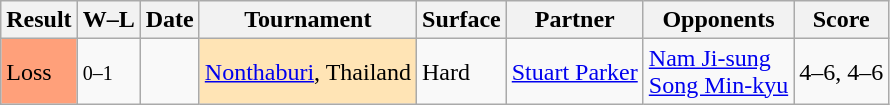<table class="sortable wikitable nowrap">
<tr>
<th>Result</th>
<th class="unsortable">W–L</th>
<th>Date</th>
<th>Tournament</th>
<th>Surface</th>
<th>Partner</th>
<th>Opponents</th>
<th class="unsortable">Score</th>
</tr>
<tr>
<td bgcolor=FFA07A>Loss</td>
<td><small>0–1</small></td>
<td><a href='#'></a></td>
<td style="background:moccasin;"><a href='#'>Nonthaburi</a>, Thailand</td>
<td>Hard</td>
<td> <a href='#'>Stuart Parker</a></td>
<td> <a href='#'>Nam Ji-sung</a><br> <a href='#'>Song Min-kyu</a></td>
<td>4–6, 4–6</td>
</tr>
</table>
